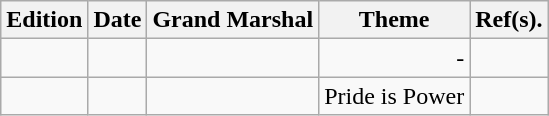<table class="wikitable sortable plainrowheaders">
<tr>
<th scope="col">Edition</th>
<th scope="col">Date</th>
<th scope="col">Grand Marshal</th>
<th scope=“col”>Theme</th>
<th scope="col" class="unsortable">Ref(s).</th>
</tr>
<tr>
<td align=right></td>
<td></td>
<td align=right></td>
<td align=right>-</td>
<td></td>
</tr>
<tr>
<td align=right></td>
<td></td>
<td align=right></td>
<td align=right>Pride is Power</td>
<td></td>
</tr>
</table>
